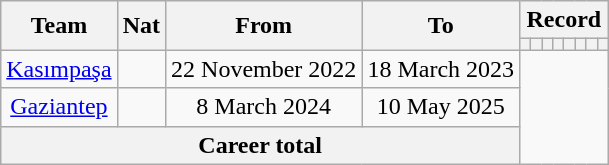<table class="wikitable" style="text-align: center">
<tr>
<th rowspan=2>Team</th>
<th rowspan=2>Nat</th>
<th rowspan=2>From</th>
<th rowspan=2>To</th>
<th colspan=8>Record</th>
</tr>
<tr>
<th></th>
<th></th>
<th></th>
<th></th>
<th></th>
<th></th>
<th></th>
<th></th>
</tr>
<tr>
<td><a href='#'>Kasımpaşa</a></td>
<td></td>
<td>22 November 2022</td>
<td>18 March 2023<br></td>
</tr>
<tr>
<td><a href='#'>Gaziantep</a></td>
<td></td>
<td>8 March 2024</td>
<td>10 May 2025<br></td>
</tr>
<tr>
<th colspan=4>Career total<br></th>
</tr>
</table>
